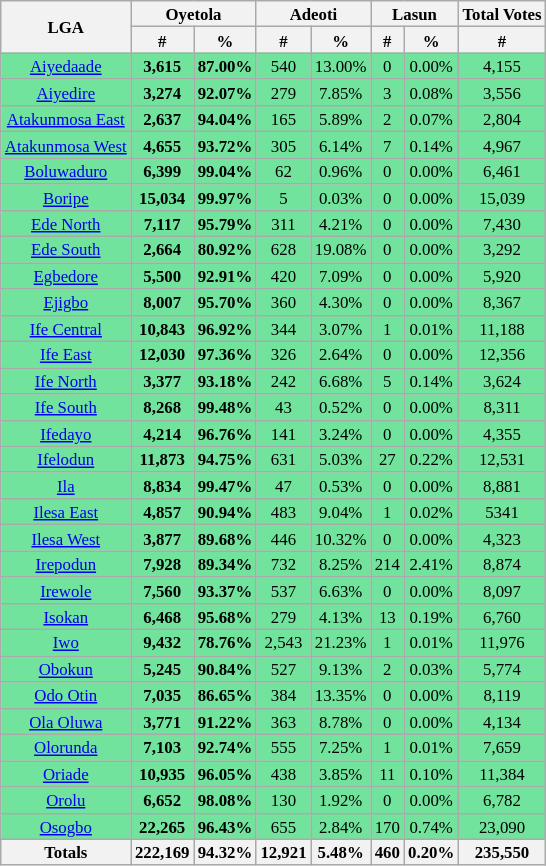<table class="wikitable sortable" style=" font-size: 70%">
<tr>
<th rowspan="2">LGA</th>
<th colspan="2">Oyetola</th>
<th colspan="2">Adeoti</th>
<th colspan="2">Lasun</th>
<th>Total Votes</th>
</tr>
<tr>
<th>#</th>
<th>%</th>
<th>#</th>
<th>%</th>
<th>#</th>
<th>%</th>
<th>#</th>
</tr>
<tr>
<td bgcolor=#71e39d align="center"><a href='#'>Aiyedaade</a></td>
<td bgcolor=#71e39d align="center"><strong>3,615</strong></td>
<td bgcolor=#71e39d align="center"><strong>87.00%</strong></td>
<td bgcolor=#71e39d align="center">540</td>
<td bgcolor=#71e39d align="center">13.00%</td>
<td bgcolor=#71e39d align="center">0</td>
<td bgcolor=#71e39d align="center">0.00%</td>
<td bgcolor=#71e39d align="center">4,155</td>
</tr>
<tr>
<td bgcolor=#71e39d align="center"><a href='#'>Aiyedire</a></td>
<td bgcolor=#71e39d align="center"><strong>3,274</strong></td>
<td bgcolor=#71e39d align="center"><strong>92.07%</strong></td>
<td bgcolor=#71e39d align="center">279</td>
<td bgcolor=#71e39d align="center">7.85%</td>
<td bgcolor=#71e39d align="center">3</td>
<td bgcolor=#71e39d align="center">0.08%</td>
<td bgcolor=#71e39d align="center">3,556</td>
</tr>
<tr>
<td bgcolor=#71e39d align="center"><a href='#'>Atakunmosa East</a></td>
<td bgcolor=#71e39d align="center"><strong>2,637</strong></td>
<td bgcolor=#71e39d align="center"><strong>94.04%</strong></td>
<td bgcolor=#71e39d align="center">165</td>
<td bgcolor=#71e39d align="center">5.89%</td>
<td bgcolor=#71e39d align="center">2</td>
<td bgcolor=#71e39d align="center">0.07%</td>
<td bgcolor=#71e39d align="center">2,804</td>
</tr>
<tr>
<td bgcolor=#71e39d align="center"><a href='#'>Atakunmosa West</a></td>
<td bgcolor=#71e39d align="center"><strong>4,655</strong></td>
<td bgcolor=#71e39d align="center"><strong>93.72%</strong></td>
<td bgcolor=#71e39d align="center">305</td>
<td bgcolor=#71e39d align="center">6.14%</td>
<td bgcolor=#71e39d align="center">7</td>
<td bgcolor=#71e39d align="center">0.14%</td>
<td bgcolor=#71e39d align="center">4,967</td>
</tr>
<tr>
<td bgcolor=#71e39d align="center"><a href='#'>Boluwaduro</a></td>
<td bgcolor=#71e39d align="center"><strong>6,399</strong></td>
<td bgcolor=#71e39d align="center"><strong>99.04%</strong></td>
<td bgcolor=#71e39d align="center">62</td>
<td bgcolor=#71e39d align="center">0.96%</td>
<td bgcolor=#71e39d align="center">0</td>
<td bgcolor=#71e39d align="center">0.00%</td>
<td bgcolor=#71e39d align="center">6,461</td>
</tr>
<tr>
<td bgcolor=#71e39d align="center"><a href='#'>Boripe</a></td>
<td bgcolor=#71e39d align="center"><strong>15,034</strong></td>
<td bgcolor=#71e39d align="center"><strong>99.97%</strong></td>
<td bgcolor=#71e39d align="center">5</td>
<td bgcolor=#71e39d align="center">0.03%</td>
<td bgcolor=#71e39d align="center">0</td>
<td bgcolor=#71e39d align="center">0.00%</td>
<td bgcolor=#71e39d align="center">15,039</td>
</tr>
<tr>
<td bgcolor=#71e39d align="center"><a href='#'>Ede North</a></td>
<td bgcolor=#71e39d align="center"><strong>7,117</strong></td>
<td bgcolor=#71e39d align="center"><strong>95.79%</strong></td>
<td bgcolor=#71e39d align="center">311</td>
<td bgcolor=#71e39d align="center">4.21%</td>
<td bgcolor=#71e39d align="center">0</td>
<td bgcolor=#71e39d align="center">0.00%</td>
<td bgcolor=#71e39d align="center">7,430</td>
</tr>
<tr>
<td bgcolor=#71e39d align="center"><a href='#'>Ede South</a></td>
<td bgcolor=#71e39d align="center"><strong>2,664</strong></td>
<td bgcolor=#71e39d align="center"><strong>80.92%</strong></td>
<td bgcolor=#71e39d align="center">628</td>
<td bgcolor=#71e39d align="center">19.08%</td>
<td bgcolor=#71e39d align="center">0</td>
<td bgcolor=#71e39d align="center">0.00%</td>
<td bgcolor=#71e39d align="center">3,292</td>
</tr>
<tr>
<td bgcolor=#71e39d align="center"><a href='#'>Egbedore</a></td>
<td bgcolor=#71e39d align="center"><strong>5,500</strong></td>
<td bgcolor=#71e39d align="center"><strong>92.91%</strong></td>
<td bgcolor=#71e39d align="center">420</td>
<td bgcolor=#71e39d align="center">7.09%</td>
<td bgcolor=#71e39d align="center">0</td>
<td bgcolor=#71e39d align="center">0.00%</td>
<td bgcolor=#71e39d align="center">5,920</td>
</tr>
<tr>
<td bgcolor=#71e39d align="center"><a href='#'>Ejigbo</a></td>
<td bgcolor=#71e39d align="center"><strong>8,007</strong></td>
<td bgcolor=#71e39d align="center"><strong>95.70%</strong></td>
<td bgcolor=#71e39d align="center">360</td>
<td bgcolor=#71e39d align="center">4.30%</td>
<td bgcolor=#71e39d align="center">0</td>
<td bgcolor=#71e39d align="center">0.00%</td>
<td bgcolor=#71e39d align="center">8,367</td>
</tr>
<tr>
<td bgcolor=#71e39d align="center"><a href='#'>Ife Central</a></td>
<td bgcolor=#71e39d align="center"><strong>10,843</strong></td>
<td bgcolor=#71e39d align="center"><strong>96.92%</strong></td>
<td bgcolor=#71e39d align="center">344</td>
<td bgcolor=#71e39d align="center">3.07%</td>
<td bgcolor=#71e39d align="center">1</td>
<td bgcolor=#71e39d align="center">0.01%</td>
<td bgcolor=#71e39d align="center">11,188</td>
</tr>
<tr>
<td bgcolor=#71e39d align="center"><a href='#'>Ife East</a></td>
<td bgcolor=#71e39d align="center"><strong>12,030</strong></td>
<td bgcolor=#71e39d align="center"><strong>97.36%</strong></td>
<td bgcolor=#71e39d align="center">326</td>
<td bgcolor=#71e39d align="center">2.64%</td>
<td bgcolor=#71e39d align="center">0</td>
<td bgcolor=#71e39d align="center">0.00%</td>
<td bgcolor=#71e39d align="center">12,356</td>
</tr>
<tr>
<td bgcolor=#71e39d align="center"><a href='#'>Ife North</a></td>
<td bgcolor=#71e39d align="center"><strong>3,377</strong></td>
<td bgcolor=#71e39d align="center"><strong>93.18%</strong></td>
<td bgcolor=#71e39d align="center">242</td>
<td bgcolor=#71e39d align="center">6.68%</td>
<td bgcolor=#71e39d align="center">5</td>
<td bgcolor=#71e39d align="center">0.14%</td>
<td bgcolor=#71e39d align="center">3,624</td>
</tr>
<tr>
<td bgcolor=#71e39d align="center"><a href='#'>Ife South</a></td>
<td bgcolor=#71e39d align="center"><strong>8,268</strong></td>
<td bgcolor=#71e39d align="center"><strong>99.48%</strong></td>
<td bgcolor=#71e39d align="center">43</td>
<td bgcolor=#71e39d align="center">0.52%</td>
<td bgcolor=#71e39d align="center">0</td>
<td bgcolor=#71e39d align="center">0.00%</td>
<td bgcolor=#71e39d align="center">8,311</td>
</tr>
<tr>
<td bgcolor=#71e39d align="center"><a href='#'>Ifedayo</a></td>
<td bgcolor=#71e39d align="center"><strong>4,214</strong></td>
<td bgcolor=#71e39d align="center"><strong>96.76%</strong></td>
<td bgcolor=#71e39d align="center">141</td>
<td bgcolor=#71e39d align="center">3.24%</td>
<td bgcolor=#71e39d align="center">0</td>
<td bgcolor=#71e39d align="center">0.00%</td>
<td bgcolor=#71e39d align="center">4,355</td>
</tr>
<tr>
<td bgcolor=#71e39d align="center"><a href='#'>Ifelodun</a></td>
<td bgcolor=#71e39d align="center"><strong>11,873</strong></td>
<td bgcolor=#71e39d align="center"><strong>94.75%</strong></td>
<td bgcolor=#71e39d align="center">631</td>
<td bgcolor=#71e39d align="center">5.03%</td>
<td bgcolor=#71e39d align="center">27</td>
<td bgcolor=#71e39d align="center">0.22%</td>
<td bgcolor=#71e39d align="center">12,531</td>
</tr>
<tr>
<td bgcolor=#71e39d align="center"><a href='#'>Ila</a></td>
<td bgcolor=#71e39d align="center"><strong>8,834</strong></td>
<td bgcolor=#71e39d align="center"><strong>99.47%</strong></td>
<td bgcolor=#71e39d align="center">47</td>
<td bgcolor=#71e39d align="center">0.53%</td>
<td bgcolor=#71e39d align="center">0</td>
<td bgcolor=#71e39d align="center">0.00%</td>
<td bgcolor=#71e39d align="center">8,881</td>
</tr>
<tr>
<td bgcolor=#71e39d align="center"><a href='#'>Ilesa East</a></td>
<td bgcolor=#71e39d align="center"><strong>4,857</strong></td>
<td bgcolor=#71e39d align="center"><strong>90.94%</strong></td>
<td bgcolor=#71e39d align="center">483</td>
<td bgcolor=#71e39d align="center">9.04%</td>
<td bgcolor=#71e39d align="center">1</td>
<td bgcolor=#71e39d align="center">0.02%</td>
<td bgcolor=#71e39d align="center">5341</td>
</tr>
<tr>
<td bgcolor=#71e39d align="center"><a href='#'>Ilesa West</a></td>
<td bgcolor=#71e39d align="center"><strong>3,877</strong></td>
<td bgcolor=#71e39d align="center"><strong>89.68%</strong></td>
<td bgcolor=#71e39d align="center">446</td>
<td bgcolor=#71e39d align="center">10.32%</td>
<td bgcolor=#71e39d align="center">0</td>
<td bgcolor=#71e39d align="center">0.00%</td>
<td bgcolor=#71e39d align="center">4,323</td>
</tr>
<tr>
<td bgcolor=#71e39d align="center"><a href='#'>Irepodun</a></td>
<td bgcolor=#71e39d align="center"><strong>7,928</strong></td>
<td bgcolor=#71e39d align="center"><strong>89.34%</strong></td>
<td bgcolor=#71e39d align="center">732</td>
<td bgcolor=#71e39d align="center">8.25%</td>
<td bgcolor=#71e39d align="center">214</td>
<td bgcolor=#71e39d align="center">2.41%</td>
<td bgcolor=#71e39d align="center">8,874</td>
</tr>
<tr>
<td bgcolor=#71e39d align="center"><a href='#'>Irewole</a></td>
<td bgcolor=#71e39d align="center"><strong>7,560</strong></td>
<td bgcolor=#71e39d align="center"><strong>93.37%</strong></td>
<td bgcolor=#71e39d align="center">537</td>
<td bgcolor=#71e39d align="center">6.63%</td>
<td bgcolor=#71e39d align="center">0</td>
<td bgcolor=#71e39d align="center">0.00%</td>
<td bgcolor=#71e39d align="center">8,097</td>
</tr>
<tr>
<td bgcolor=#71e39d align="center"><a href='#'>Isokan</a></td>
<td bgcolor=#71e39d align="center"><strong>6,468</strong></td>
<td bgcolor=#71e39d align="center"><strong>95.68%</strong></td>
<td bgcolor=#71e39d align="center">279</td>
<td bgcolor=#71e39d align="center">4.13%</td>
<td bgcolor=#71e39d align="center">13</td>
<td bgcolor=#71e39d align="center">0.19%</td>
<td bgcolor=#71e39d align="center">6,760</td>
</tr>
<tr>
<td bgcolor=#71e39d align="center"><a href='#'>Iwo</a></td>
<td bgcolor=#71e39d align="center"><strong>9,432</strong></td>
<td bgcolor=#71e39d align="center"><strong>78.76%</strong></td>
<td bgcolor=#71e39d align="center">2,543</td>
<td bgcolor=#71e39d align="center">21.23%</td>
<td bgcolor=#71e39d align="center">1</td>
<td bgcolor=#71e39d align="center">0.01%</td>
<td bgcolor=#71e39d align="center">11,976</td>
</tr>
<tr>
<td bgcolor=#71e39d align="center"><a href='#'>Obokun</a></td>
<td bgcolor=#71e39d align="center"><strong>5,245</strong></td>
<td bgcolor=#71e39d align="center"><strong>90.84%</strong></td>
<td bgcolor=#71e39d align="center">527</td>
<td bgcolor=#71e39d align="center">9.13%</td>
<td bgcolor=#71e39d align="center">2</td>
<td bgcolor=#71e39d align="center">0.03%</td>
<td bgcolor=#71e39d align="center">5,774</td>
</tr>
<tr>
<td bgcolor=#71e39d align="center"><a href='#'>Odo Otin</a></td>
<td bgcolor=#71e39d align="center"><strong>7,035</strong></td>
<td bgcolor=#71e39d align="center"><strong>86.65%</strong></td>
<td bgcolor=#71e39d align="center">384</td>
<td bgcolor=#71e39d align="center">13.35%</td>
<td bgcolor=#71e39d align="center">0</td>
<td bgcolor=#71e39d align="center">0.00%</td>
<td bgcolor=#71e39d align="center">8,119</td>
</tr>
<tr>
<td bgcolor=#71e39d align="center"><a href='#'>Ola Oluwa</a></td>
<td bgcolor=#71e39d align="center"><strong>3,771</strong></td>
<td bgcolor=#71e39d align="center"><strong>91.22%</strong></td>
<td bgcolor=#71e39d align="center">363</td>
<td bgcolor=#71e39d align="center">8.78%</td>
<td bgcolor=#71e39d align="center">0</td>
<td bgcolor=#71e39d align="center">0.00%</td>
<td bgcolor=#71e39d align="center">4,134</td>
</tr>
<tr>
<td bgcolor=#71e39d align="center"><a href='#'>Olorunda</a></td>
<td bgcolor=#71e39d align="center"><strong>7,103</strong></td>
<td bgcolor=#71e39d align="center"><strong>92.74%</strong></td>
<td bgcolor=#71e39d align="center">555</td>
<td bgcolor=#71e39d align="center">7.25%</td>
<td bgcolor=#71e39d align="center">1</td>
<td bgcolor=#71e39d align="center">0.01%</td>
<td bgcolor=#71e39d align="center">7,659</td>
</tr>
<tr>
<td bgcolor=#71e39d align="center"><a href='#'>Oriade</a></td>
<td bgcolor=#71e39d align="center"><strong>10,935</strong></td>
<td bgcolor=#71e39d align="center"><strong>96.05%</strong></td>
<td bgcolor=#71e39d align="center">438</td>
<td bgcolor=#71e39d align="center">3.85%</td>
<td bgcolor=#71e39d align="center">11</td>
<td bgcolor=#71e39d align="center">0.10%</td>
<td bgcolor=#71e39d align="center">11,384</td>
</tr>
<tr>
<td bgcolor=#71e39d align="center"><a href='#'>Orolu</a></td>
<td bgcolor=#71e39d align="center"><strong>6,652</strong></td>
<td bgcolor=#71e39d align="center"><strong>98.08%</strong></td>
<td bgcolor=#71e39d align="center">130</td>
<td bgcolor=#71e39d align="center">1.92%</td>
<td bgcolor=#71e39d align="center">0</td>
<td bgcolor=#71e39d align="center">0.00%</td>
<td bgcolor=#71e39d align="center">6,782</td>
</tr>
<tr>
<td bgcolor=#71e39d align="center"><a href='#'>Osogbo</a></td>
<td bgcolor=#71e39d align="center"><strong>22,265</strong></td>
<td bgcolor=#71e39d align="center"><strong>96.43%</strong></td>
<td bgcolor=#71e39d align="center">655</td>
<td bgcolor=#71e39d align="center">2.84%</td>
<td bgcolor=#71e39d align="center">170</td>
<td bgcolor=#71e39d align="center">0.74%</td>
<td bgcolor=#71e39d align="center">23,090</td>
</tr>
<tr>
<th>Totals</th>
<th><strong>222,169</strong></th>
<th><strong>94.32%</strong></th>
<th><strong>12,921</strong></th>
<th><strong>5.48%</strong></th>
<th><strong>460</strong></th>
<th><strong>0.20%</strong></th>
<th>235,550</th>
</tr>
</table>
